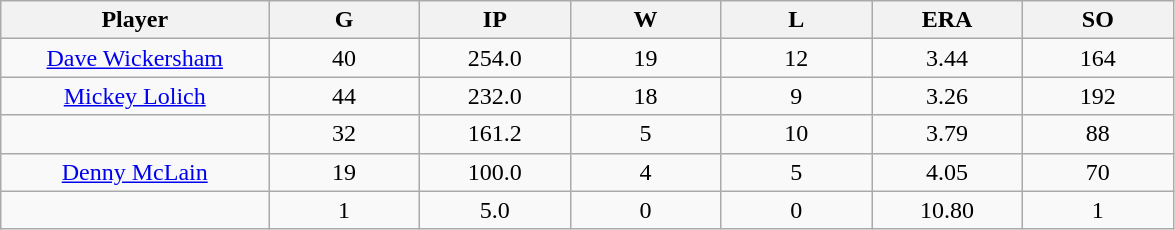<table class="wikitable sortable">
<tr>
<th bgcolor="#DDDDFF" width="16%">Player</th>
<th bgcolor="#DDDDFF" width="9%">G</th>
<th bgcolor="#DDDDFF" width="9%">IP</th>
<th bgcolor="#DDDDFF" width="9%">W</th>
<th bgcolor="#DDDDFF" width="9%">L</th>
<th bgcolor="#DDDDFF" width="9%">ERA</th>
<th bgcolor="#DDDDFF" width="9%">SO</th>
</tr>
<tr align="center">
<td><a href='#'>Dave Wickersham</a></td>
<td>40</td>
<td>254.0</td>
<td>19</td>
<td>12</td>
<td>3.44</td>
<td>164</td>
</tr>
<tr align=center>
<td><a href='#'>Mickey Lolich</a></td>
<td>44</td>
<td>232.0</td>
<td>18</td>
<td>9</td>
<td>3.26</td>
<td>192</td>
</tr>
<tr align=center>
<td></td>
<td>32</td>
<td>161.2</td>
<td>5</td>
<td>10</td>
<td>3.79</td>
<td>88</td>
</tr>
<tr align=center>
<td><a href='#'>Denny McLain</a></td>
<td>19</td>
<td>100.0</td>
<td>4</td>
<td>5</td>
<td>4.05</td>
<td>70</td>
</tr>
<tr align=center>
<td></td>
<td>1</td>
<td>5.0</td>
<td>0</td>
<td>0</td>
<td>10.80</td>
<td>1</td>
</tr>
</table>
